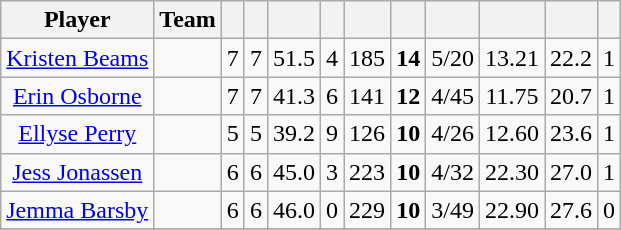<table class="wikitable sortable" style="text-align:center">
<tr>
<th class="unsortable">Player</th>
<th>Team</th>
<th></th>
<th></th>
<th></th>
<th></th>
<th></th>
<th></th>
<th></th>
<th></th>
<th></th>
<th></th>
</tr>
<tr>
<td><a href='#'>Kristen Beams</a></td>
<td style="text-align:left;"></td>
<td>7</td>
<td>7</td>
<td>51.5</td>
<td>4</td>
<td>185</td>
<td><strong>14</strong></td>
<td>5/20</td>
<td>13.21</td>
<td>22.2</td>
<td>1</td>
</tr>
<tr>
<td><a href='#'>Erin Osborne</a></td>
<td style="text-align:left;"></td>
<td>7</td>
<td>7</td>
<td>41.3</td>
<td>6</td>
<td>141</td>
<td><strong>12</strong></td>
<td>4/45</td>
<td>11.75</td>
<td>20.7</td>
<td>1</td>
</tr>
<tr>
<td><a href='#'>Ellyse Perry</a></td>
<td style="text-align:left;"></td>
<td>5</td>
<td>5</td>
<td>39.2</td>
<td>9</td>
<td>126</td>
<td><strong>10</strong></td>
<td>4/26</td>
<td>12.60</td>
<td>23.6</td>
<td>1</td>
</tr>
<tr>
<td><a href='#'>Jess Jonassen</a></td>
<td style="text-align:left;"></td>
<td>6</td>
<td>6</td>
<td>45.0</td>
<td>3</td>
<td>223</td>
<td><strong>10</strong></td>
<td>4/32</td>
<td>22.30</td>
<td>27.0</td>
<td>1</td>
</tr>
<tr>
<td><a href='#'>Jemma Barsby</a></td>
<td style="text-align:left;"></td>
<td>6</td>
<td>6</td>
<td>46.0</td>
<td>0</td>
<td>229</td>
<td><strong>10</strong></td>
<td>3/49</td>
<td>22.90</td>
<td>27.6</td>
<td>0</td>
</tr>
<tr>
</tr>
</table>
